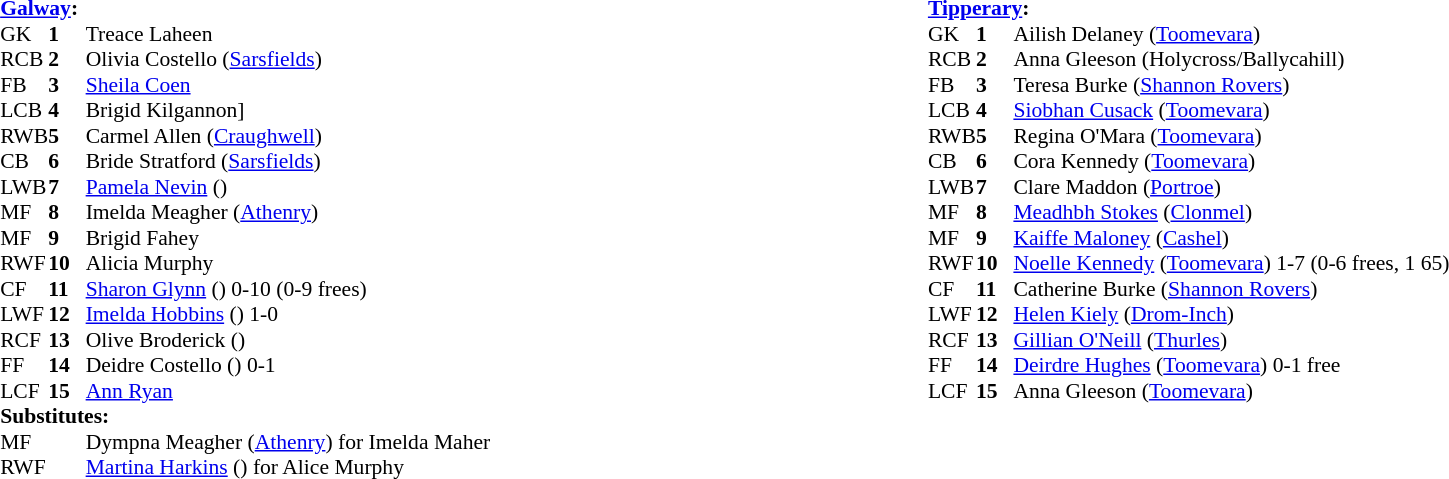<table width="100%">
<tr>
<td valign="top"></td>
<td valign="top" width="50%"><br><table style="font-size: 90%" cellspacing="0" cellpadding="0" align=center>
<tr>
<td colspan="4"><strong><a href='#'>Galway</a>:</strong></td>
</tr>
<tr>
<th width="25"></th>
<th width="25"></th>
</tr>
<tr>
<td>GK</td>
<td><strong>1</strong></td>
<td>Treace Laheen</td>
</tr>
<tr>
<td>RCB</td>
<td><strong>2</strong></td>
<td>Olivia Costello (<a href='#'>Sarsfields</a>)</td>
</tr>
<tr>
<td>FB</td>
<td><strong>3</strong></td>
<td><a href='#'>Sheila Coen</a></td>
</tr>
<tr>
<td>LCB</td>
<td><strong>4</strong></td>
<td>Brigid Kilgannon]</td>
</tr>
<tr>
<td>RWB</td>
<td><strong>5</strong></td>
<td>Carmel Allen (<a href='#'>Craughwell</a>)</td>
</tr>
<tr>
<td>CB</td>
<td><strong>6</strong></td>
<td>Bride Stratford (<a href='#'>Sarsfields</a>)</td>
</tr>
<tr>
<td>LWB</td>
<td><strong>7</strong></td>
<td><a href='#'>Pamela Nevin</a> ()</td>
</tr>
<tr>
<td>MF</td>
<td><strong>8</strong></td>
<td>Imelda Meagher (<a href='#'>Athenry</a>) </td>
</tr>
<tr>
<td>MF</td>
<td><strong>9</strong></td>
<td>Brigid Fahey</td>
</tr>
<tr>
<td>RWF</td>
<td><strong>10</strong></td>
<td>Alicia Murphy </td>
</tr>
<tr>
<td>CF</td>
<td><strong>11</strong></td>
<td><a href='#'>Sharon Glynn</a> () 0-10 (0-9 frees)</td>
</tr>
<tr>
<td>LWF</td>
<td><strong>12</strong></td>
<td><a href='#'>Imelda Hobbins</a> () 1-0</td>
</tr>
<tr>
<td>RCF</td>
<td><strong>13</strong></td>
<td>Olive Broderick ()</td>
</tr>
<tr>
<td>FF</td>
<td><strong>14</strong></td>
<td>Deidre Costello () 0-1</td>
</tr>
<tr>
<td>LCF</td>
<td><strong>15</strong></td>
<td><a href='#'>Ann Ryan</a></td>
</tr>
<tr>
<td colspan=4><strong>Substitutes:</strong></td>
</tr>
<tr>
<td>MF</td>
<td></td>
<td>Dympna Meagher (<a href='#'>Athenry</a>) for Imelda Maher </td>
</tr>
<tr>
<td>RWF</td>
<td></td>
<td><a href='#'>Martina Harkins</a> () for Alice Murphy </td>
</tr>
<tr>
</tr>
</table>
</td>
<td valign="top" width="50%"><br><table style="font-size: 90%" cellspacing="0" cellpadding="0" align=center>
<tr>
<td colspan="4"><strong><a href='#'>Tipperary</a>:</strong></td>
</tr>
<tr>
<th width="25"></th>
<th width="25"></th>
</tr>
<tr>
<td>GK</td>
<td><strong>1</strong></td>
<td>Ailish Delaney (<a href='#'>Toomevara</a>)</td>
</tr>
<tr>
<td>RCB</td>
<td><strong>2</strong></td>
<td>Anna Gleeson (Holycross/Ballycahill)</td>
</tr>
<tr>
<td>FB</td>
<td><strong>3</strong></td>
<td>Teresa Burke (<a href='#'>Shannon Rovers</a>)</td>
</tr>
<tr>
<td>LCB</td>
<td><strong>4</strong></td>
<td><a href='#'>Siobhan Cusack</a> (<a href='#'>Toomevara</a>)</td>
</tr>
<tr>
<td>RWB</td>
<td><strong>5</strong></td>
<td>Regina O'Mara (<a href='#'>Toomevara</a>)</td>
</tr>
<tr>
<td>CB</td>
<td><strong>6</strong></td>
<td>Cora Kennedy (<a href='#'>Toomevara</a>)</td>
</tr>
<tr>
<td>LWB</td>
<td><strong>7</strong></td>
<td>Clare Maddon (<a href='#'>Portroe</a>)</td>
</tr>
<tr>
<td>MF</td>
<td><strong>8</strong></td>
<td><a href='#'>Meadhbh Stokes</a> (<a href='#'>Clonmel</a>)</td>
</tr>
<tr>
<td>MF</td>
<td><strong>9</strong></td>
<td><a href='#'>Kaiffe Maloney</a> (<a href='#'>Cashel</a>)</td>
</tr>
<tr>
<td>RWF</td>
<td><strong>10</strong></td>
<td><a href='#'>Noelle Kennedy</a> (<a href='#'>Toomevara</a>) 1-7 (0-6 frees, 1 65)</td>
</tr>
<tr>
<td>CF</td>
<td><strong>11</strong></td>
<td>Catherine Burke (<a href='#'>Shannon Rovers</a>)</td>
</tr>
<tr>
<td>LWF</td>
<td><strong>12</strong></td>
<td><a href='#'>Helen Kiely</a> (<a href='#'>Drom-Inch</a>)</td>
</tr>
<tr>
<td>RCF</td>
<td><strong>13</strong></td>
<td><a href='#'>Gillian O'Neill</a> (<a href='#'>Thurles</a>)</td>
</tr>
<tr>
<td>FF</td>
<td><strong>14</strong></td>
<td><a href='#'>Deirdre Hughes</a> (<a href='#'>Toomevara</a>) 0-1 free</td>
</tr>
<tr>
<td>LCF</td>
<td><strong>15</strong></td>
<td>Anna Gleeson (<a href='#'>Toomevara</a>)</td>
</tr>
<tr>
</tr>
</table>
</td>
</tr>
</table>
